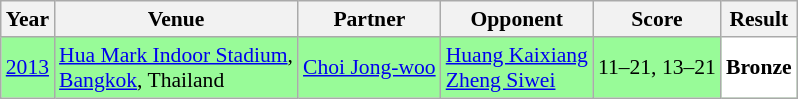<table class="sortable wikitable" style="font-size: 90%;">
<tr>
<th>Year</th>
<th>Venue</th>
<th>Partner</th>
<th>Opponent</th>
<th>Score</th>
<th>Result</th>
</tr>
<tr style="background:#98FB98">
<td align="center"><a href='#'>2013</a></td>
<td align="left"><a href='#'>Hua Mark Indoor Stadium</a>,<br><a href='#'>Bangkok</a>, Thailand</td>
<td align="left"> <a href='#'>Choi Jong-woo</a></td>
<td align="left"> <a href='#'>Huang Kaixiang</a><br> <a href='#'>Zheng Siwei</a></td>
<td align="left">11–21, 13–21</td>
<td style="text-align:left; background:white"> <strong>Bronze</strong></td>
</tr>
</table>
